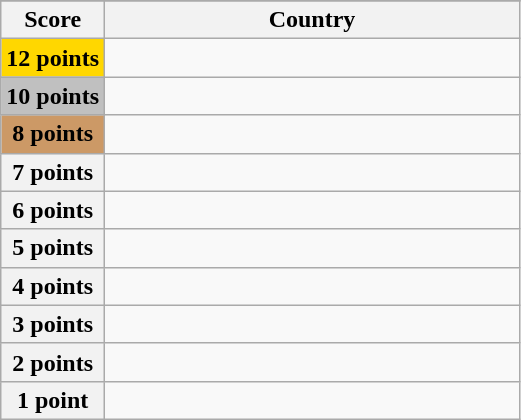<table class="wikitable">
<tr>
</tr>
<tr>
<th scope="col" width="20%">Score</th>
<th scope="col">Country</th>
</tr>
<tr>
<th scope="row" style="background:gold">12 points</th>
<td></td>
</tr>
<tr>
<th scope="row" style="background:silver">10 points</th>
<td></td>
</tr>
<tr>
<th scope="row" style="background:#CC9966">8 points</th>
<td></td>
</tr>
<tr>
<th scope="row">7 points</th>
<td></td>
</tr>
<tr>
<th scope="row">6 points</th>
<td></td>
</tr>
<tr>
<th scope="row">5 points</th>
<td></td>
</tr>
<tr>
<th scope="row">4 points</th>
<td></td>
</tr>
<tr>
<th scope="row">3 points</th>
<td></td>
</tr>
<tr>
<th scope="row">2 points</th>
<td></td>
</tr>
<tr>
<th scope="row">1 point</th>
<td></td>
</tr>
</table>
